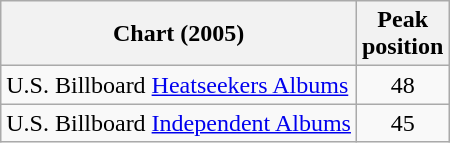<table class="wikitable sortable">
<tr>
<th>Chart (2005)</th>
<th>Peak<br>position</th>
</tr>
<tr>
<td>U.S. Billboard <a href='#'>Heatseekers Albums</a></td>
<td style="text-align:center;">48</td>
</tr>
<tr>
<td>U.S. Billboard <a href='#'>Independent Albums</a></td>
<td style="text-align:center;">45</td>
</tr>
</table>
